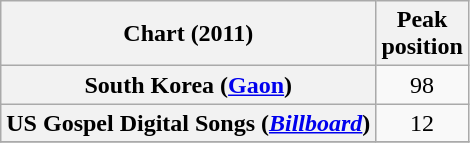<table class="wikitable plainrowheaders" style="text-align:center;">
<tr>
<th scope="col">Chart (2011)</th>
<th scope="col">Peak<br>position</th>
</tr>
<tr>
<th scope="row">South Korea (<a href='#'>Gaon</a>)</th>
<td style="text-align:center;">98</td>
</tr>
<tr>
<th scope="row">US Gospel Digital Songs (<em><a href='#'>Billboard</a></em>)</th>
<td style="text-align:center;">12</td>
</tr>
<tr>
</tr>
</table>
